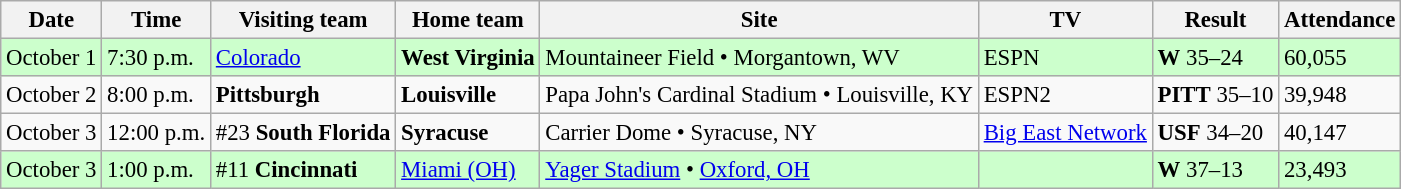<table class="wikitable" style="font-size:95%;">
<tr>
<th>Date</th>
<th>Time</th>
<th>Visiting team</th>
<th>Home team</th>
<th>Site</th>
<th>TV</th>
<th>Result</th>
<th>Attendance</th>
</tr>
<tr bgcolor=#ccffcc>
<td>October 1</td>
<td>7:30 p.m.</td>
<td><a href='#'>Colorado</a></td>
<td><strong>West Virginia</strong></td>
<td>Mountaineer Field • Morgantown, WV</td>
<td>ESPN</td>
<td><strong>W</strong> 35–24</td>
<td>60,055</td>
</tr>
<tr bgcolor=>
<td>October 2</td>
<td>8:00 p.m.</td>
<td><strong>Pittsburgh</strong></td>
<td><strong>Louisville</strong></td>
<td>Papa John's Cardinal Stadium • Louisville, KY</td>
<td>ESPN2</td>
<td><strong>PITT</strong> 35–10</td>
<td>39,948</td>
</tr>
<tr bgcolor=>
<td>October 3</td>
<td>12:00 p.m.</td>
<td>#23 <strong>South Florida</strong></td>
<td><strong>Syracuse</strong></td>
<td>Carrier Dome • Syracuse, NY</td>
<td><a href='#'>Big East Network</a></td>
<td><strong>USF</strong> 34–20</td>
<td>40,147</td>
</tr>
<tr bgcolor=#ccffcc>
<td>October 3</td>
<td>1:00 p.m.</td>
<td>#11 <strong>Cincinnati</strong></td>
<td><a href='#'>Miami (OH)</a></td>
<td><a href='#'>Yager Stadium</a> • <a href='#'>Oxford, OH</a></td>
<td></td>
<td><strong>W</strong> 37–13</td>
<td>23,493</td>
</tr>
</table>
